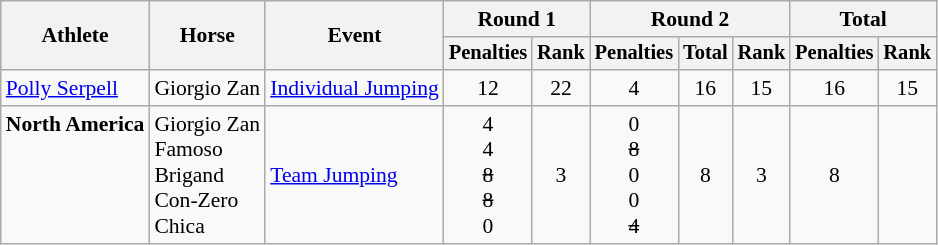<table class="wikitable" border="1" style="font-size:90%">
<tr>
<th rowspan=2>Athlete</th>
<th rowspan=2>Horse</th>
<th rowspan=2>Event</th>
<th colspan=2>Round 1</th>
<th colspan=3>Round 2</th>
<th colspan=2>Total</th>
</tr>
<tr style="font-size:95%">
<th>Penalties</th>
<th>Rank</th>
<th>Penalties</th>
<th>Total</th>
<th>Rank</th>
<th>Penalties</th>
<th>Rank</th>
</tr>
<tr align=center>
<td align=left><a href='#'>Polly Serpell</a></td>
<td align=left>Giorgio Zan</td>
<td align=left><a href='#'>Individual Jumping</a></td>
<td>12</td>
<td>22</td>
<td>4</td>
<td>16</td>
<td>15</td>
<td>16</td>
<td>15</td>
</tr>
<tr align=center>
<td align=left><strong>North America</strong><br><br><br><br><br></td>
<td align=left valign=bottom>Giorgio Zan<br>Famoso<br>Brigand<br>Con-Zero<br>Chica</td>
<td align=left><a href='#'>Team Jumping</a></td>
<td valign=bottom>4<br>4<br><s>8</s><br><s>8</s><br>0</td>
<td>3</td>
<td valign=bottom>0<br><s>8</s><br>0<br>0<br><s>4</s></td>
<td>8</td>
<td>3</td>
<td>8</td>
<td></td>
</tr>
</table>
